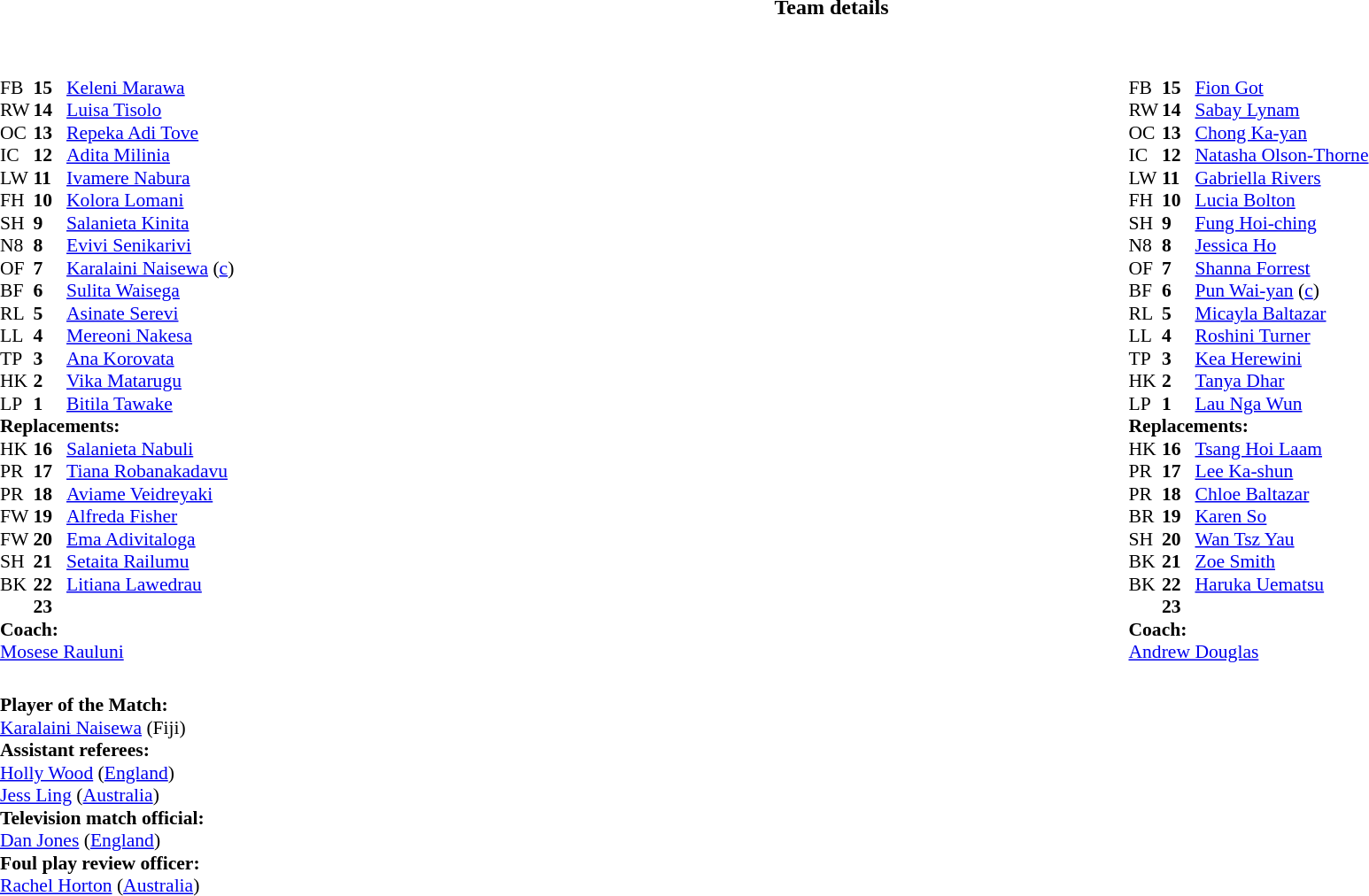<table border="0" style="width:100%;" class="collapsible collapsed">
<tr>
<th>Team details</th>
</tr>
<tr>
<td><br><table width="100%">
<tr>
<td style="vertical-align:top; width:50%"><br><table style="font-size: 90%" cellspacing="0" cellpadding="0">
<tr>
<th width="25"></th>
<th width="25"></th>
</tr>
<tr>
<td>FB</td>
<td><strong>15</strong></td>
<td><a href='#'>Keleni Marawa</a></td>
<td></td>
<td></td>
</tr>
<tr>
<td>RW</td>
<td><strong>14</strong></td>
<td><a href='#'>Luisa Tisolo</a></td>
<td></td>
<td></td>
</tr>
<tr>
<td>OC</td>
<td><strong>13</strong></td>
<td><a href='#'>Repeka Adi Tove</a></td>
<td></td>
<td></td>
</tr>
<tr>
<td>IC</td>
<td><strong>12</strong></td>
<td><a href='#'>Adita Milinia</a></td>
<td></td>
<td></td>
</tr>
<tr>
<td>LW</td>
<td><strong>11</strong></td>
<td><a href='#'>Ivamere Nabura</a></td>
<td></td>
<td></td>
</tr>
<tr>
<td>FH</td>
<td><strong>10</strong></td>
<td><a href='#'>Kolora Lomani</a></td>
<td></td>
<td></td>
</tr>
<tr>
<td>SH</td>
<td><strong>9</strong></td>
<td><a href='#'>Salanieta Kinita</a></td>
<td></td>
<td></td>
</tr>
<tr>
<td>N8</td>
<td><strong>8</strong></td>
<td><a href='#'>Evivi Senikarivi</a></td>
<td></td>
<td></td>
</tr>
<tr>
<td>OF</td>
<td><strong>7</strong></td>
<td><a href='#'>Karalaini Naisewa</a> (<a href='#'>c</a>)</td>
<td></td>
<td></td>
</tr>
<tr>
<td>BF</td>
<td><strong>6</strong></td>
<td><a href='#'>Sulita Waisega</a></td>
<td></td>
<td></td>
</tr>
<tr>
<td>RL</td>
<td><strong>5</strong></td>
<td><a href='#'>Asinate Serevi</a></td>
<td></td>
<td></td>
</tr>
<tr>
<td>LL</td>
<td><strong>4</strong></td>
<td><a href='#'>Mereoni Nakesa</a></td>
<td></td>
<td></td>
</tr>
<tr>
<td>TP</td>
<td><strong>3</strong></td>
<td><a href='#'>Ana Korovata</a></td>
<td></td>
<td></td>
</tr>
<tr>
<td>HK</td>
<td><strong>2</strong></td>
<td><a href='#'>Vika Matarugu</a></td>
<td></td>
<td></td>
</tr>
<tr>
<td>LP</td>
<td><strong>1</strong></td>
<td><a href='#'>Bitila Tawake</a></td>
<td></td>
<td></td>
</tr>
<tr>
<td colspan=3><strong>Replacements:</strong></td>
</tr>
<tr>
<td>HK</td>
<td><strong>16</strong></td>
<td><a href='#'>Salanieta Nabuli</a></td>
<td></td>
<td></td>
</tr>
<tr>
<td>PR</td>
<td><strong>17</strong></td>
<td><a href='#'>Tiana Robanakadavu</a></td>
<td></td>
<td></td>
</tr>
<tr>
<td>PR</td>
<td><strong>18</strong></td>
<td><a href='#'>Aviame Veidreyaki</a></td>
<td></td>
<td></td>
</tr>
<tr>
<td>FW</td>
<td><strong>19</strong></td>
<td><a href='#'>Alfreda Fisher</a></td>
<td></td>
<td></td>
</tr>
<tr>
<td>FW</td>
<td><strong>20</strong></td>
<td><a href='#'>Ema Adivitaloga</a></td>
<td></td>
<td></td>
</tr>
<tr>
<td>SH</td>
<td><strong>21</strong></td>
<td><a href='#'>Setaita Railumu</a></td>
<td></td>
<td></td>
</tr>
<tr>
<td>BK</td>
<td><strong>22</strong></td>
<td><a href='#'>Litiana Lawedrau</a></td>
<td></td>
<td></td>
</tr>
<tr>
<td></td>
<td><strong>23</strong></td>
<td></td>
<td></td>
<td></td>
</tr>
<tr>
<td colspan=3><strong>Coach:</strong></td>
</tr>
<tr>
<td colspan="4"> <a href='#'>Mosese Rauluni</a></td>
</tr>
<tr>
</tr>
</table>
</td>
<td style="vertical-align:top; width:50%"><br><table style="font-size: 90%" cellspacing="0" cellpadding="0" align="center">
<tr>
<th width="25"></th>
<th width="25"></th>
</tr>
<tr>
<td>FB</td>
<td><strong>15</strong></td>
<td><a href='#'>Fion Got</a></td>
<td></td>
<td></td>
</tr>
<tr>
<td>RW</td>
<td><strong>14</strong></td>
<td><a href='#'>Sabay Lynam</a></td>
<td></td>
<td></td>
</tr>
<tr>
<td>OC</td>
<td><strong>13</strong></td>
<td><a href='#'>Chong Ka-yan</a></td>
<td></td>
<td></td>
</tr>
<tr>
<td>IC</td>
<td><strong>12</strong></td>
<td><a href='#'>Natasha Olson-Thorne</a></td>
<td></td>
<td></td>
</tr>
<tr>
<td>LW</td>
<td><strong>11</strong></td>
<td><a href='#'>Gabriella Rivers</a></td>
<td></td>
<td></td>
</tr>
<tr>
<td>FH</td>
<td><strong>10</strong></td>
<td><a href='#'>Lucia Bolton</a></td>
<td></td>
<td></td>
</tr>
<tr>
<td>SH</td>
<td><strong>9</strong></td>
<td><a href='#'>Fung Hoi-ching</a></td>
<td></td>
<td></td>
</tr>
<tr>
<td>N8</td>
<td><strong>8</strong></td>
<td><a href='#'>Jessica Ho</a></td>
<td></td>
<td></td>
</tr>
<tr>
<td>OF</td>
<td><strong>7</strong></td>
<td><a href='#'>Shanna Forrest</a></td>
<td></td>
<td></td>
</tr>
<tr>
<td>BF</td>
<td><strong>6</strong></td>
<td><a href='#'>Pun Wai-yan</a> (<a href='#'>c</a>)</td>
<td></td>
<td></td>
</tr>
<tr>
<td>RL</td>
<td><strong>5</strong></td>
<td><a href='#'>Micayla Baltazar</a></td>
<td></td>
<td></td>
</tr>
<tr>
<td>LL</td>
<td><strong>4</strong></td>
<td><a href='#'>Roshini Turner</a></td>
<td></td>
<td></td>
</tr>
<tr>
<td>TP</td>
<td><strong>3</strong></td>
<td><a href='#'>Kea Herewini</a></td>
<td></td>
<td></td>
</tr>
<tr>
<td>HK</td>
<td><strong>2</strong></td>
<td><a href='#'>Tanya Dhar</a></td>
<td></td>
<td></td>
</tr>
<tr>
<td>LP</td>
<td><strong>1</strong></td>
<td><a href='#'>Lau Nga Wun</a></td>
<td></td>
<td></td>
</tr>
<tr>
<td colspan=3><strong>Replacements:</strong></td>
</tr>
<tr>
<td>HK</td>
<td><strong>16</strong></td>
<td><a href='#'>Tsang Hoi Laam</a></td>
<td></td>
<td></td>
</tr>
<tr>
<td>PR</td>
<td><strong>17</strong></td>
<td><a href='#'>Lee Ka-shun</a></td>
<td></td>
<td></td>
</tr>
<tr>
<td>PR</td>
<td><strong>18</strong></td>
<td><a href='#'>Chloe Baltazar</a></td>
<td></td>
<td></td>
</tr>
<tr>
<td>BR</td>
<td><strong>19</strong></td>
<td><a href='#'>Karen So</a></td>
<td></td>
<td></td>
</tr>
<tr>
<td>SH</td>
<td><strong>20</strong></td>
<td><a href='#'>Wan Tsz Yau</a></td>
<td></td>
<td></td>
</tr>
<tr>
<td>BK</td>
<td><strong>21</strong></td>
<td><a href='#'>Zoe Smith</a></td>
<td></td>
<td></td>
</tr>
<tr>
<td>BK</td>
<td><strong>22</strong></td>
<td><a href='#'>Haruka Uematsu</a></td>
<td></td>
<td></td>
</tr>
<tr>
<td></td>
<td><strong>23</strong></td>
<td></td>
<td></td>
<td></td>
</tr>
<tr>
<td colspan=3><strong>Coach:</strong></td>
</tr>
<tr>
<td colspan="4"> <a href='#'>Andrew Douglas</a></td>
</tr>
</table>
</td>
</tr>
</table>
<table width=100% style="font-size: 90%">
<tr>
<td><br><strong>Player of the Match:</strong>
<br><a href='#'>Karalaini Naisewa</a> (Fiji)<br><strong>Assistant referees:</strong>
<br><a href='#'>Holly Wood</a> (<a href='#'>England</a>)
<br><a href='#'>Jess Ling</a> (<a href='#'>Australia</a>)
<br><strong>Television match official:</strong>
<br><a href='#'>Dan Jones</a> (<a href='#'>England</a>)
<br><strong>Foul play review officer:</strong>
<br><a href='#'>Rachel Horton</a> (<a href='#'>Australia</a>)</td>
</tr>
</table>
</td>
</tr>
</table>
